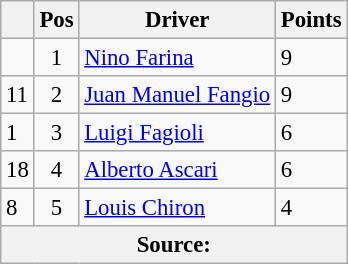<table class="wikitable" style="font-size: 95%;">
<tr>
<th></th>
<th>Pos</th>
<th>Driver</th>
<th>Points</th>
</tr>
<tr>
<td align="left"></td>
<td align="center">1</td>
<td> <a href='#'>Nino Farina</a></td>
<td align="left">9</td>
</tr>
<tr>
<td align="left"> 11</td>
<td align="center">2</td>
<td> <a href='#'>Juan Manuel Fangio</a></td>
<td align="left">9</td>
</tr>
<tr>
<td align="left"> 1</td>
<td align="center">3</td>
<td> <a href='#'>Luigi Fagioli</a></td>
<td align="left">6</td>
</tr>
<tr>
<td align="left"> 18</td>
<td align="center">4</td>
<td> <a href='#'>Alberto Ascari</a></td>
<td align="left">6</td>
</tr>
<tr>
<td align="left"> 8</td>
<td align="center">5</td>
<td> <a href='#'>Louis Chiron</a></td>
<td align="left">4</td>
</tr>
<tr>
<th colspan=4>Source:</th>
</tr>
</table>
